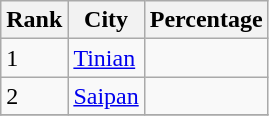<table class="wikitable sortable">
<tr>
<th>Rank</th>
<th>City </th>
<th>Percentage</th>
</tr>
<tr>
<td>1</td>
<td><a href='#'>Tinian</a></td>
<td align=right></td>
</tr>
<tr>
<td>2</td>
<td><a href='#'>Saipan</a></td>
<td align=right></td>
</tr>
<tr>
</tr>
</table>
